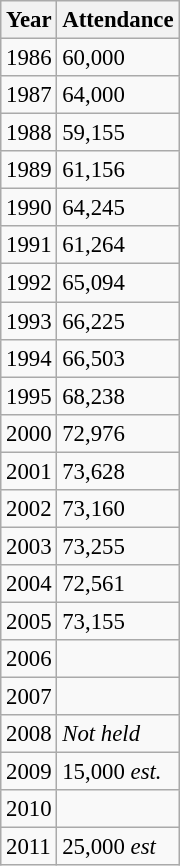<table class="wikitable" style="font-size: 95%;">
<tr>
<th>Year</th>
<th>Attendance</th>
</tr>
<tr>
<td>1986</td>
<td>60,000</td>
</tr>
<tr>
<td>1987</td>
<td>64,000</td>
</tr>
<tr>
<td>1988</td>
<td>59,155</td>
</tr>
<tr>
<td>1989</td>
<td>61,156</td>
</tr>
<tr>
<td>1990</td>
<td>64,245</td>
</tr>
<tr>
<td>1991</td>
<td>61,264</td>
</tr>
<tr>
<td>1992</td>
<td>65,094</td>
</tr>
<tr>
<td>1993</td>
<td>66,225</td>
</tr>
<tr>
<td>1994</td>
<td>66,503</td>
</tr>
<tr>
<td>1995</td>
<td>68,238</td>
</tr>
<tr>
<td>2000</td>
<td>72,976</td>
</tr>
<tr>
<td>2001</td>
<td>73,628</td>
</tr>
<tr>
<td>2002</td>
<td>73,160</td>
</tr>
<tr>
<td>2003</td>
<td>73,255</td>
</tr>
<tr>
<td>2004</td>
<td>72,561</td>
</tr>
<tr>
<td>2005</td>
<td>73,155</td>
</tr>
<tr>
<td>2006</td>
<td></td>
</tr>
<tr>
<td>2007</td>
<td></td>
</tr>
<tr>
<td>2008</td>
<td><em>Not held</em></td>
</tr>
<tr>
<td>2009</td>
<td>15,000 <em>est.</em></td>
</tr>
<tr>
<td>2010</td>
<td></td>
</tr>
<tr>
<td>2011</td>
<td>25,000 <em>est</em></td>
</tr>
</table>
